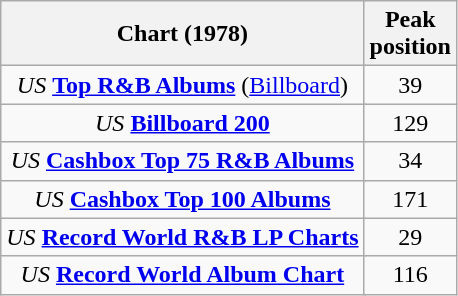<table class="wikitable sortable plainrowheaders" style="text-align:center">
<tr>
<th colspan="11">Chart (1978)</th>
<th>Peak<br>position</th>
</tr>
<tr>
<td colspan="11"><em>US</em> <a href='#'><strong>Top R&B Albums</strong></a> (<a href='#'>Billboard</a>)</td>
<td>39</td>
</tr>
<tr>
<td colspan="11"><em>US</em> <strong><a href='#'>Billboard 200</a></strong></td>
<td>129</td>
</tr>
<tr>
<td colspan="11"><em>US</em> <a href='#'><strong>Cashbox Top 75 R&B Albums</strong></a></td>
<td>34</td>
</tr>
<tr>
<td colspan="11"><em>US</em> <a href='#'><strong>Cashbox Top 100 Albums</strong></a></td>
<td>171</td>
</tr>
<tr>
<td colspan="11"><em>US</em> <a href='#'><strong>Record World R&B LP Charts</strong></a></td>
<td>29</td>
</tr>
<tr>
<td colspan="11"><em>US</em> <a href='#'><strong>Record World Album Chart</strong></a></td>
<td>116</td>
</tr>
</table>
